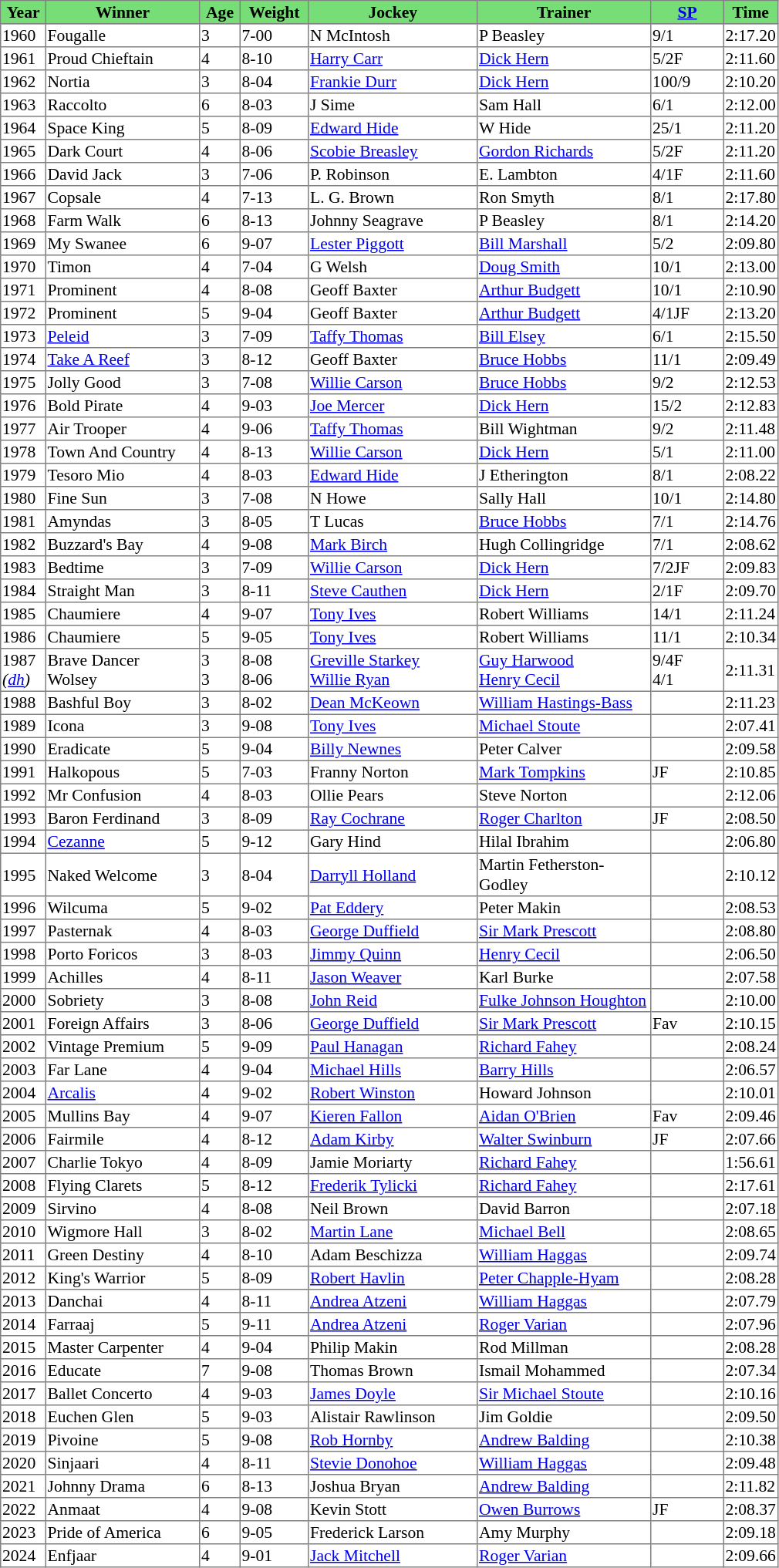<table class = "sortable" | border="1" style="border-collapse: collapse; font-size:90%">
<tr bgcolor="#77dd77" align="center">
<th width="36px"><strong>Year</strong><br></th>
<th width="130px"><strong>Winner</strong><br></th>
<th width="32px"><strong>Age</strong><br></th>
<th width="56px"><strong>Weight</strong><br></th>
<th width="143px"><strong>Jockey</strong><br></th>
<th width="147px"><strong>Trainer</strong><br></th>
<th width="60px"><strong><a href='#'>SP</a></strong><br></th>
<th><strong>Time</strong><br></th>
</tr>
<tr>
<td>1960</td>
<td>Fougalle</td>
<td>3</td>
<td>7-00</td>
<td>N McIntosh</td>
<td>P Beasley</td>
<td>9/1</td>
<td>2:17.20</td>
</tr>
<tr>
<td>1961</td>
<td>Proud Chieftain</td>
<td>4</td>
<td>8-10</td>
<td><a href='#'>Harry Carr</a></td>
<td><a href='#'>Dick Hern</a></td>
<td>5/2F</td>
<td>2:11.60</td>
</tr>
<tr>
<td>1962</td>
<td>Nortia</td>
<td>3</td>
<td>8-04</td>
<td><a href='#'>Frankie Durr</a></td>
<td><a href='#'>Dick Hern</a></td>
<td>100/9</td>
<td>2:10.20</td>
</tr>
<tr>
<td>1963</td>
<td>Raccolto</td>
<td>6</td>
<td>8-03</td>
<td>J Sime</td>
<td>Sam Hall</td>
<td>6/1</td>
<td>2:12.00</td>
</tr>
<tr>
<td>1964</td>
<td>Space King</td>
<td>5</td>
<td>8-09</td>
<td><a href='#'>Edward Hide</a></td>
<td>W Hide</td>
<td>25/1</td>
<td>2:11.20</td>
</tr>
<tr>
<td>1965</td>
<td>Dark Court</td>
<td>4</td>
<td>8-06</td>
<td><a href='#'>Scobie Breasley</a></td>
<td><a href='#'>Gordon Richards</a></td>
<td>5/2F</td>
<td>2:11.20</td>
</tr>
<tr>
<td>1966</td>
<td>David Jack</td>
<td>3</td>
<td>7-06</td>
<td>P. Robinson</td>
<td>E. Lambton</td>
<td>4/1F</td>
<td>2:11.60</td>
</tr>
<tr>
<td>1967</td>
<td>Copsale</td>
<td>4</td>
<td>7-13</td>
<td>L. G. Brown</td>
<td>Ron Smyth</td>
<td>8/1</td>
<td>2:17.80</td>
</tr>
<tr>
<td>1968</td>
<td>Farm Walk</td>
<td>6</td>
<td>8-13</td>
<td>Johnny Seagrave</td>
<td>P Beasley</td>
<td>8/1</td>
<td>2:14.20</td>
</tr>
<tr>
<td>1969</td>
<td>My Swanee</td>
<td>6</td>
<td>9-07</td>
<td><a href='#'>Lester Piggott</a></td>
<td><a href='#'>Bill Marshall</a></td>
<td>5/2</td>
<td>2:09.80</td>
</tr>
<tr>
<td>1970</td>
<td>Timon</td>
<td>4</td>
<td>7-04</td>
<td>G Welsh</td>
<td><a href='#'>Doug Smith</a></td>
<td>10/1</td>
<td>2:13.00</td>
</tr>
<tr>
<td>1971</td>
<td>Prominent</td>
<td>4</td>
<td>8-08</td>
<td>Geoff Baxter</td>
<td><a href='#'>Arthur Budgett</a></td>
<td>10/1</td>
<td>2:10.90</td>
</tr>
<tr>
<td>1972</td>
<td>Prominent</td>
<td>5</td>
<td>9-04</td>
<td>Geoff Baxter</td>
<td><a href='#'>Arthur Budgett</a></td>
<td>4/1JF</td>
<td>2:13.20</td>
</tr>
<tr>
<td>1973</td>
<td><a href='#'>Peleid</a></td>
<td>3</td>
<td>7-09</td>
<td><a href='#'>Taffy Thomas</a></td>
<td><a href='#'>Bill Elsey</a></td>
<td>6/1</td>
<td>2:15.50</td>
</tr>
<tr>
<td>1974</td>
<td><a href='#'>Take A Reef</a></td>
<td>3</td>
<td>8-12</td>
<td>Geoff Baxter</td>
<td><a href='#'>Bruce Hobbs</a></td>
<td>11/1</td>
<td>2:09.49</td>
</tr>
<tr>
<td>1975</td>
<td>Jolly Good</td>
<td>3</td>
<td>7-08</td>
<td><a href='#'>Willie Carson</a></td>
<td><a href='#'>Bruce Hobbs</a></td>
<td>9/2</td>
<td>2:12.53</td>
</tr>
<tr>
<td>1976</td>
<td>Bold Pirate</td>
<td>4</td>
<td>9-03</td>
<td><a href='#'>Joe Mercer</a></td>
<td><a href='#'>Dick Hern</a></td>
<td>15/2</td>
<td>2:12.83</td>
</tr>
<tr>
<td>1977</td>
<td>Air Trooper</td>
<td>4</td>
<td>9-06</td>
<td><a href='#'>Taffy Thomas</a></td>
<td>Bill Wightman</td>
<td>9/2</td>
<td>2:11.48</td>
</tr>
<tr>
<td>1978</td>
<td>Town And Country</td>
<td>4</td>
<td>8-13</td>
<td><a href='#'>Willie Carson</a></td>
<td><a href='#'>Dick Hern</a></td>
<td>5/1</td>
<td>2:11.00</td>
</tr>
<tr>
<td>1979</td>
<td>Tesoro Mio</td>
<td>4</td>
<td>8-03</td>
<td><a href='#'>Edward Hide</a></td>
<td>J Etherington</td>
<td>8/1</td>
<td>2:08.22</td>
</tr>
<tr>
<td>1980</td>
<td>Fine Sun</td>
<td>3</td>
<td>7-08</td>
<td>N Howe</td>
<td>Sally Hall</td>
<td>10/1</td>
<td>2:14.80</td>
</tr>
<tr>
<td>1981</td>
<td>Amyndas</td>
<td>3</td>
<td>8-05</td>
<td>T Lucas</td>
<td><a href='#'>Bruce Hobbs</a></td>
<td>7/1</td>
<td>2:14.76</td>
</tr>
<tr>
<td>1982</td>
<td>Buzzard's Bay</td>
<td>4</td>
<td>9-08</td>
<td><a href='#'>Mark Birch</a></td>
<td>Hugh Collingridge</td>
<td>7/1</td>
<td>2:08.62</td>
</tr>
<tr>
<td>1983</td>
<td>Bedtime</td>
<td>3</td>
<td>7-09</td>
<td><a href='#'>Willie Carson</a></td>
<td><a href='#'>Dick Hern</a></td>
<td>7/2JF</td>
<td>2:09.83</td>
</tr>
<tr>
<td>1984</td>
<td>Straight Man</td>
<td>3</td>
<td>8-11</td>
<td><a href='#'>Steve Cauthen</a></td>
<td><a href='#'>Dick Hern</a></td>
<td>2/1F</td>
<td>2:09.70</td>
</tr>
<tr>
<td>1985</td>
<td>Chaumiere</td>
<td>4</td>
<td>9-07</td>
<td><a href='#'>Tony Ives</a></td>
<td>Robert Williams</td>
<td>14/1</td>
<td>2:11.24</td>
</tr>
<tr>
<td>1986</td>
<td>Chaumiere</td>
<td>5</td>
<td>9-05</td>
<td><a href='#'>Tony Ives</a></td>
<td>Robert Williams</td>
<td>11/1</td>
<td>2:10.34</td>
</tr>
<tr>
<td>1987<br><em>(<a href='#'>dh</a>)</em></td>
<td>Brave Dancer<br>Wolsey</td>
<td>3<br>3</td>
<td>8-08<br>8-06</td>
<td><a href='#'>Greville Starkey</a><br><a href='#'>Willie Ryan</a></td>
<td><a href='#'>Guy Harwood</a><br><a href='#'>Henry Cecil</a></td>
<td>9/4F<br>4/1</td>
<td>2:11.31</td>
</tr>
<tr>
<td>1988</td>
<td>Bashful Boy</td>
<td>3</td>
<td>8-02</td>
<td><a href='#'>Dean McKeown</a></td>
<td><a href='#'>William Hastings-Bass</a></td>
<td></td>
<td>2:11.23</td>
</tr>
<tr>
<td>1989</td>
<td>Icona</td>
<td>3</td>
<td>9-08</td>
<td><a href='#'>Tony Ives</a></td>
<td><a href='#'>Michael Stoute</a></td>
<td></td>
<td>2:07.41</td>
</tr>
<tr>
<td>1990</td>
<td>Eradicate</td>
<td>5</td>
<td>9-04</td>
<td><a href='#'>Billy Newnes</a></td>
<td>Peter Calver</td>
<td></td>
<td>2:09.58</td>
</tr>
<tr>
<td>1991</td>
<td>Halkopous</td>
<td>5</td>
<td>7-03</td>
<td>Franny Norton</td>
<td><a href='#'>Mark Tompkins</a></td>
<td> JF</td>
<td>2:10.85</td>
</tr>
<tr>
<td>1992</td>
<td>Mr Confusion</td>
<td>4</td>
<td>8-03</td>
<td>Ollie Pears</td>
<td>Steve Norton</td>
<td></td>
<td>2:12.06</td>
</tr>
<tr>
<td>1993</td>
<td>Baron Ferdinand</td>
<td>3</td>
<td>8-09</td>
<td><a href='#'>Ray Cochrane</a></td>
<td><a href='#'>Roger Charlton</a></td>
<td> JF</td>
<td>2:08.50</td>
</tr>
<tr>
<td>1994</td>
<td><a href='#'>Cezanne</a></td>
<td>5</td>
<td>9-12</td>
<td>Gary Hind</td>
<td>Hilal Ibrahim</td>
<td></td>
<td>2:06.80</td>
</tr>
<tr>
<td>1995</td>
<td>Naked Welcome</td>
<td>3</td>
<td>8-04</td>
<td><a href='#'>Darryll Holland</a></td>
<td>Martin Fetherston-Godley</td>
<td></td>
<td>2:10.12</td>
</tr>
<tr>
<td>1996</td>
<td>Wilcuma</td>
<td>5</td>
<td>9-02</td>
<td><a href='#'>Pat Eddery</a></td>
<td>Peter Makin</td>
<td></td>
<td>2:08.53</td>
</tr>
<tr>
<td>1997</td>
<td>Pasternak</td>
<td>4</td>
<td>8-03</td>
<td><a href='#'>George Duffield</a></td>
<td><a href='#'>Sir Mark Prescott</a></td>
<td></td>
<td>2:08.80</td>
</tr>
<tr>
<td>1998</td>
<td>Porto Foricos</td>
<td>3</td>
<td>8-03</td>
<td><a href='#'>Jimmy Quinn</a></td>
<td><a href='#'>Henry Cecil</a></td>
<td></td>
<td>2:06.50</td>
</tr>
<tr>
<td>1999</td>
<td>Achilles</td>
<td>4</td>
<td>8-11</td>
<td><a href='#'>Jason Weaver</a></td>
<td>Karl Burke</td>
<td></td>
<td>2:07.58</td>
</tr>
<tr>
<td>2000</td>
<td>Sobriety</td>
<td>3</td>
<td>8-08</td>
<td><a href='#'>John Reid</a></td>
<td><a href='#'>Fulke Johnson Houghton</a></td>
<td></td>
<td>2:10.00</td>
</tr>
<tr>
<td>2001</td>
<td>Foreign Affairs</td>
<td>3</td>
<td>8-06</td>
<td><a href='#'>George Duffield</a></td>
<td><a href='#'>Sir Mark Prescott</a></td>
<td> Fav</td>
<td>2:10.15</td>
</tr>
<tr>
<td>2002</td>
<td>Vintage Premium</td>
<td>5</td>
<td>9-09</td>
<td><a href='#'>Paul Hanagan</a></td>
<td><a href='#'>Richard Fahey</a></td>
<td></td>
<td>2:08.24</td>
</tr>
<tr>
<td>2003</td>
<td>Far Lane</td>
<td>4</td>
<td>9-04</td>
<td><a href='#'>Michael Hills</a></td>
<td><a href='#'>Barry Hills</a></td>
<td></td>
<td>2:06.57</td>
</tr>
<tr>
<td>2004</td>
<td><a href='#'>Arcalis</a></td>
<td>4</td>
<td>9-02</td>
<td><a href='#'>Robert Winston</a></td>
<td>Howard Johnson</td>
<td></td>
<td>2:10.01</td>
</tr>
<tr>
<td>2005</td>
<td>Mullins Bay</td>
<td>4</td>
<td>9-07</td>
<td><a href='#'>Kieren Fallon</a></td>
<td><a href='#'>Aidan O'Brien</a></td>
<td> Fav</td>
<td>2:09.46</td>
</tr>
<tr>
<td>2006</td>
<td>Fairmile</td>
<td>4</td>
<td>8-12</td>
<td><a href='#'>Adam Kirby</a></td>
<td><a href='#'>Walter Swinburn</a></td>
<td> JF</td>
<td>2:07.66</td>
</tr>
<tr>
<td>2007</td>
<td>Charlie Tokyo </td>
<td>4</td>
<td>8-09</td>
<td>Jamie Moriarty</td>
<td><a href='#'>Richard Fahey</a></td>
<td></td>
<td>1:56.61</td>
</tr>
<tr>
<td>2008</td>
<td>Flying Clarets</td>
<td>5</td>
<td>8-12</td>
<td><a href='#'>Frederik Tylicki</a></td>
<td><a href='#'>Richard Fahey</a></td>
<td></td>
<td>2:17.61</td>
</tr>
<tr>
<td>2009</td>
<td>Sirvino</td>
<td>4</td>
<td>8-08</td>
<td>Neil Brown</td>
<td>David Barron</td>
<td></td>
<td>2:07.18</td>
</tr>
<tr>
<td>2010</td>
<td>Wigmore Hall</td>
<td>3</td>
<td>8-02</td>
<td><a href='#'>Martin Lane</a></td>
<td><a href='#'>Michael Bell</a></td>
<td></td>
<td>2:08.65</td>
</tr>
<tr>
<td>2011</td>
<td>Green Destiny</td>
<td>4</td>
<td>8-10</td>
<td>Adam Beschizza</td>
<td><a href='#'>William Haggas</a></td>
<td></td>
<td>2:09.74</td>
</tr>
<tr>
<td>2012</td>
<td>King's Warrior</td>
<td>5</td>
<td>8-09</td>
<td><a href='#'>Robert Havlin</a></td>
<td><a href='#'>Peter Chapple-Hyam</a></td>
<td></td>
<td>2:08.28</td>
</tr>
<tr>
<td>2013</td>
<td>Danchai</td>
<td>4</td>
<td>8-11</td>
<td><a href='#'>Andrea Atzeni</a></td>
<td><a href='#'>William Haggas</a></td>
<td></td>
<td>2:07.79</td>
</tr>
<tr>
<td>2014</td>
<td>Farraaj</td>
<td>5</td>
<td>9-11</td>
<td><a href='#'>Andrea Atzeni</a></td>
<td><a href='#'>Roger Varian</a></td>
<td></td>
<td>2:07.96</td>
</tr>
<tr>
<td>2015</td>
<td>Master Carpenter</td>
<td>4</td>
<td>9-04</td>
<td>Philip Makin</td>
<td>Rod Millman</td>
<td></td>
<td>2:08.28</td>
</tr>
<tr>
<td>2016</td>
<td>Educate</td>
<td>7</td>
<td>9-08</td>
<td>Thomas Brown</td>
<td>Ismail Mohammed</td>
<td></td>
<td>2:07.34</td>
</tr>
<tr>
<td>2017</td>
<td>Ballet Concerto</td>
<td>4</td>
<td>9-03</td>
<td><a href='#'>James Doyle</a></td>
<td><a href='#'>Sir Michael Stoute</a></td>
<td></td>
<td>2:10.16</td>
</tr>
<tr>
<td>2018</td>
<td>Euchen Glen</td>
<td>5</td>
<td>9-03</td>
<td>Alistair Rawlinson</td>
<td>Jim Goldie</td>
<td></td>
<td>2:09.50</td>
</tr>
<tr>
<td>2019</td>
<td>Pivoine</td>
<td>5</td>
<td>9-08</td>
<td><a href='#'>Rob Hornby</a></td>
<td><a href='#'>Andrew Balding</a></td>
<td></td>
<td>2:10.38</td>
</tr>
<tr>
<td>2020</td>
<td>Sinjaari</td>
<td>4</td>
<td>8-11</td>
<td><a href='#'>Stevie Donohoe</a></td>
<td><a href='#'>William Haggas</a></td>
<td></td>
<td>2:09.48</td>
</tr>
<tr>
<td>2021</td>
<td>Johnny Drama</td>
<td>6</td>
<td>8-13</td>
<td>Joshua Bryan</td>
<td><a href='#'>Andrew Balding</a></td>
<td></td>
<td>2:11.82</td>
</tr>
<tr>
<td>2022</td>
<td>Anmaat</td>
<td>4</td>
<td>9-08</td>
<td>Kevin Stott</td>
<td><a href='#'>Owen Burrows</a></td>
<td> JF</td>
<td>2:08.37</td>
</tr>
<tr>
<td>2023</td>
<td>Pride of America</td>
<td>6</td>
<td>9-05</td>
<td>Frederick Larson</td>
<td>Amy Murphy</td>
<td></td>
<td>2:09.18</td>
</tr>
<tr>
<td>2024</td>
<td>Enfjaar</td>
<td>4</td>
<td>9-01</td>
<td><a href='#'>Jack Mitchell</a></td>
<td><a href='#'>Roger Varian</a></td>
<td></td>
<td>2:09.66</td>
</tr>
</table>
